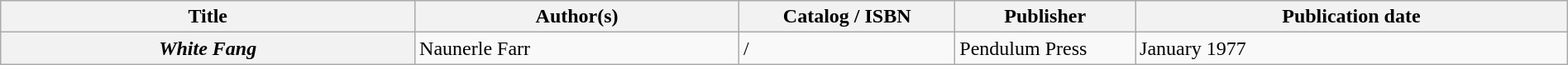<table class="wikitable sortable" style="width:100%;">
<tr>
<th scope="col" style="width:23%;">Title</th>
<th scope="col" style="width:18%;">Author(s)</th>
<th scope="col" style="width:12%;">Catalog / ISBN</th>
<th scope="col" style="width:10%;">Publisher</th>
<th scope="col" style="width:24%;">Publication date</th>
</tr>
<tr>
<th><em>White Fang</em></th>
<td>Naunerle Farr</td>
<td> / </td>
<td>Pendulum Press</td>
<td>January 1977</td>
</tr>
</table>
